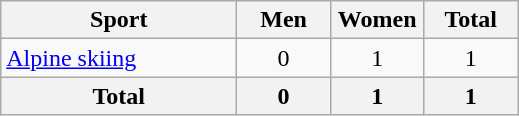<table class="wikitable sortable" style=text-align:center>
<tr>
<th width=150>Sport</th>
<th width=55>Men</th>
<th width=55>Women</th>
<th width=55>Total</th>
</tr>
<tr>
<td align=left><a href='#'>Alpine skiing</a></td>
<td>0</td>
<td>1</td>
<td>1</td>
</tr>
<tr>
<th>Total</th>
<th>0</th>
<th>1</th>
<th>1</th>
</tr>
</table>
